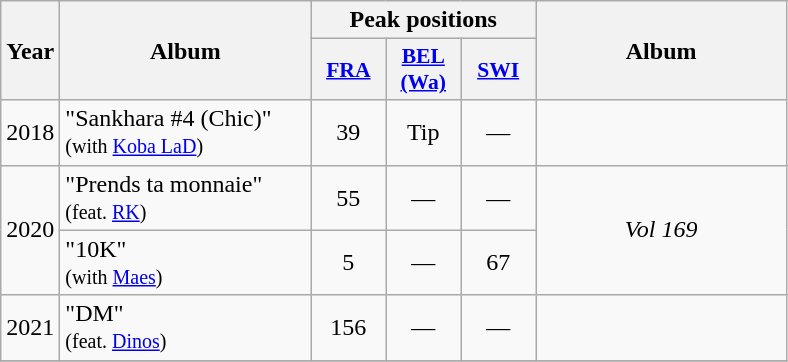<table class="wikitable">
<tr>
<th align="center" rowspan="2" width="10">Year</th>
<th align="center" rowspan="2" width="160">Album</th>
<th align="center" colspan="3" width="20">Peak positions</th>
<th align="center" rowspan="2" width="160">Album</th>
</tr>
<tr>
<th scope="col" style="width:3em;font-size:90%;"><a href='#'>FRA</a><br></th>
<th scope="col" style="width:3em;font-size:90%;"><a href='#'>BEL<br>(Wa)</a><br></th>
<th scope="col" style="width:3em;font-size:90%;"><a href='#'>SWI</a><br></th>
</tr>
<tr>
<td style="text-align:center;">2018</td>
<td>"Sankhara #4 (Chic)"<br><small>(with <a href='#'>Koba LaD</a>)</small></td>
<td style="text-align:center;">39</td>
<td style="text-align:center;">Tip</td>
<td style="text-align:center;">—</td>
<td style="text-align:center;"></td>
</tr>
<tr>
<td style="text-align:center;" rowspan=2>2020</td>
<td>"Prends ta monnaie"<br><small>(feat. <a href='#'>RK</a>)</small></td>
<td style="text-align:center;">55</td>
<td style="text-align:center;">—</td>
<td style="text-align:center;">—</td>
<td style="text-align:center;" rowspan=2><em>Vol 169</em></td>
</tr>
<tr>
<td>"10K"<br><small>(with <a href='#'>Maes</a>)</small></td>
<td style="text-align:center;">5</td>
<td style="text-align:center;">—</td>
<td style="text-align:center;">67</td>
</tr>
<tr>
<td style="text-align:center;">2021</td>
<td>"DM"<br><small>(feat. <a href='#'>Dinos</a>)</small></td>
<td style="text-align:center;">156</td>
<td style="text-align:center;">—</td>
<td style="text-align:center;">—</td>
<td style="text-align:center;"></td>
</tr>
<tr>
</tr>
</table>
